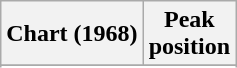<table class="wikitable sortable plainrowheaders" style="text-align:center">
<tr>
<th scope="col">Chart (1968)</th>
<th scope="col">Peak<br> position</th>
</tr>
<tr>
</tr>
<tr>
</tr>
</table>
